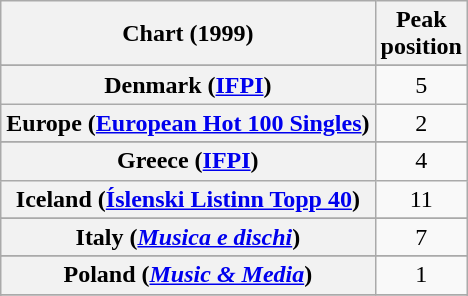<table class="wikitable sortable plainrowheaders" style="text-align:center">
<tr>
<th scope="col">Chart (1999)</th>
<th scope="col">Peak<br>position</th>
</tr>
<tr>
</tr>
<tr>
</tr>
<tr>
</tr>
<tr>
</tr>
<tr>
</tr>
<tr>
</tr>
<tr>
</tr>
<tr>
<th scope="row">Denmark (<a href='#'>IFPI</a>)</th>
<td>5</td>
</tr>
<tr>
<th scope="row">Europe (<a href='#'>European Hot 100 Singles</a>)</th>
<td>2</td>
</tr>
<tr>
</tr>
<tr>
</tr>
<tr>
<th scope="row">Greece (<a href='#'>IFPI</a>)</th>
<td>4</td>
</tr>
<tr>
<th scope="row">Iceland (<a href='#'>Íslenski Listinn Topp 40</a>)</th>
<td>11</td>
</tr>
<tr>
</tr>
<tr>
<th scope="row">Italy (<em><a href='#'>Musica e dischi</a></em>)</th>
<td>7</td>
</tr>
<tr>
</tr>
<tr>
</tr>
<tr>
</tr>
<tr>
</tr>
<tr>
<th scope="row">Poland (<em><a href='#'>Music & Media</a></em>)</th>
<td>1</td>
</tr>
<tr>
</tr>
<tr>
</tr>
<tr>
</tr>
<tr>
</tr>
<tr>
</tr>
<tr>
</tr>
<tr>
</tr>
<tr>
</tr>
<tr>
</tr>
<tr>
</tr>
<tr>
</tr>
</table>
